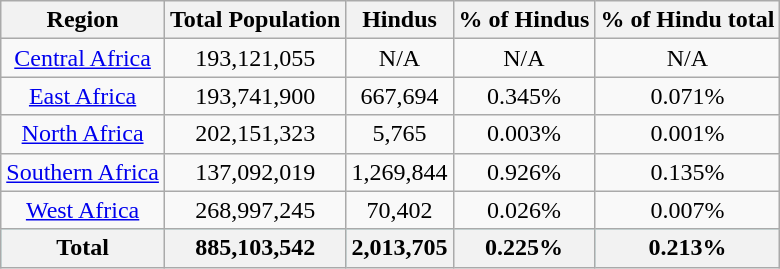<table class="wikitable sortable">
<tr>
<th>Region</th>
<th>Total Population</th>
<th>Hindus</th>
<th>% of Hindus</th>
<th>% of Hindu total</th>
</tr>
<tr style="text-align:center;">
<td><a href='#'>Central Africa</a></td>
<td>193,121,055</td>
<td>N/A</td>
<td>N/A</td>
<td>N/A</td>
</tr>
<tr style="text-align:center;">
<td><a href='#'>East Africa</a></td>
<td>193,741,900</td>
<td>667,694</td>
<td>0.345%</td>
<td>0.071%</td>
</tr>
<tr style="text-align:center;">
<td><a href='#'>North Africa</a></td>
<td>202,151,323</td>
<td>5,765</td>
<td>0.003%</td>
<td>0.001%</td>
</tr>
<tr style="text-align:center;">
<td><a href='#'>Southern Africa</a></td>
<td>137,092,019</td>
<td>1,269,844</td>
<td>0.926%</td>
<td>0.135%</td>
</tr>
<tr style="text-align:center;">
<td><a href='#'>West Africa</a></td>
<td>268,997,245</td>
<td>70,402</td>
<td>0.026%</td>
<td>0.007%</td>
</tr>
<tr style="background:#9ff;">
<th>Total</th>
<th>885,103,542</th>
<th>2,013,705</th>
<th>0.225%</th>
<th>0.213%</th>
</tr>
</table>
